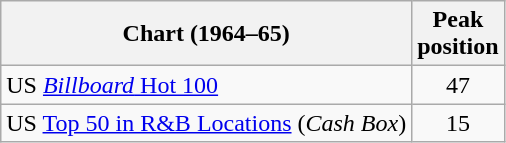<table class="wikitable sortable">
<tr>
<th>Chart (1964–65)</th>
<th>Peak<br>position</th>
</tr>
<tr>
<td>US <a href='#'><em>Billboard</em> Hot 100</a></td>
<td align="center">47</td>
</tr>
<tr>
<td>US <a href='#'>Top 50 in R&B Locations</a> (<em>Cash Box</em>)</td>
<td align="center">15</td>
</tr>
</table>
